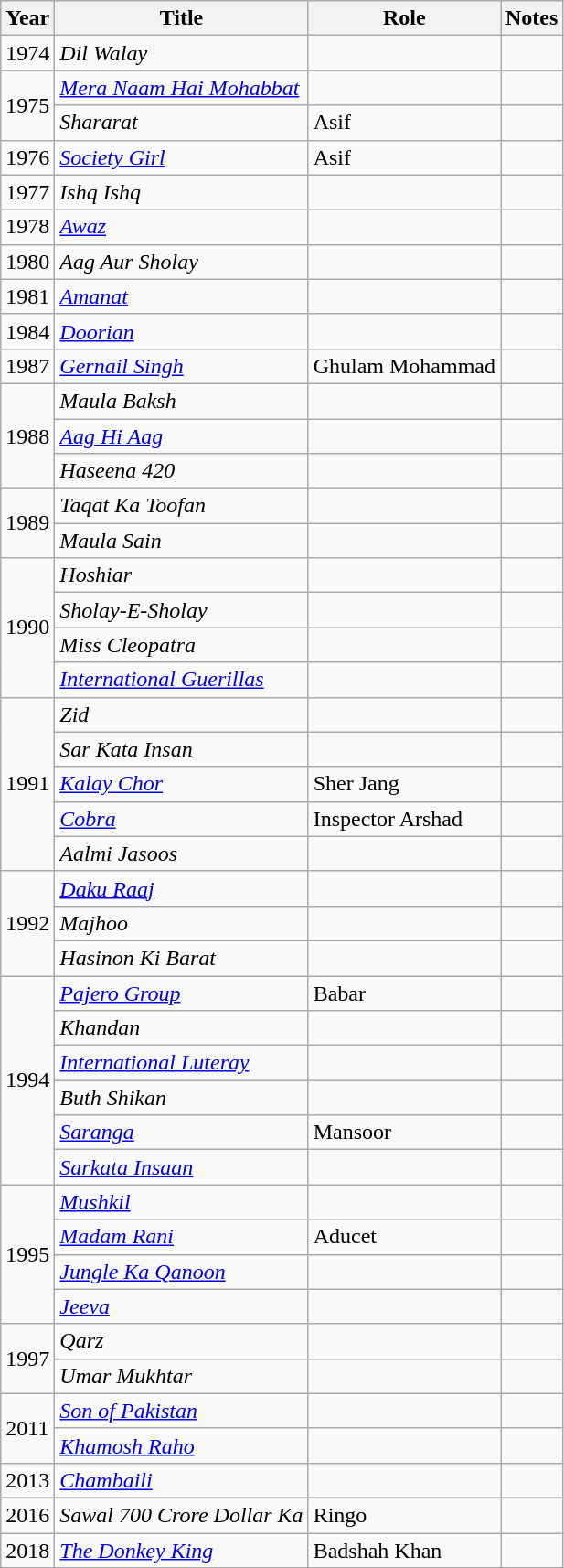<table class="wikitable sortable">
<tr>
<th>Year</th>
<th>Title</th>
<th>Role</th>
<th class="unsortable">Notes</th>
</tr>
<tr>
<td>1974</td>
<td><em>Dil Walay</em></td>
<td></td>
<td></td>
</tr>
<tr>
<td rowspan = "2">1975</td>
<td><em><a href='#'>Mera Naam Hai Mohabbat</a></em></td>
<td></td>
<td></td>
</tr>
<tr>
<td><em>Shararat</em></td>
<td>Asif</td>
<td></td>
</tr>
<tr>
<td>1976</td>
<td><em><a href='#'>Society Girl</a></em></td>
<td>Asif</td>
<td></td>
</tr>
<tr>
<td>1977</td>
<td><em>Ishq Ishq</em></td>
<td></td>
<td></td>
</tr>
<tr>
<td>1978</td>
<td><em><a href='#'>Awaz</a></em></td>
<td></td>
<td></td>
</tr>
<tr>
<td>1980</td>
<td><em>Aag Aur Sholay</em></td>
<td></td>
<td></td>
</tr>
<tr>
<td>1981</td>
<td><em><a href='#'>Amanat</a></em></td>
<td></td>
<td></td>
</tr>
<tr>
<td>1984</td>
<td><em><a href='#'>Doorian</a></em></td>
<td></td>
<td></td>
</tr>
<tr>
<td>1987</td>
<td><em><a href='#'>Gernail Singh</a></em></td>
<td>Ghulam Mohammad</td>
<td></td>
</tr>
<tr>
<td rowspan = "3">1988</td>
<td><em>Maula Baksh</em></td>
<td></td>
<td></td>
</tr>
<tr>
<td><em><a href='#'>Aag Hi Aag</a></em></td>
<td></td>
<td></td>
</tr>
<tr>
<td><em>Haseena 420</em></td>
<td></td>
<td></td>
</tr>
<tr>
<td rowspan="2">1989</td>
<td><em>Taqat Ka Toofan</em></td>
<td></td>
<td></td>
</tr>
<tr>
<td><em>Maula Sain</em></td>
<td></td>
<td></td>
</tr>
<tr>
<td rowspan="4">1990</td>
<td><em>Hoshiar</em></td>
<td></td>
<td></td>
</tr>
<tr>
<td><em>Sholay-E-Sholay</em></td>
<td></td>
<td></td>
</tr>
<tr>
<td><em>Miss Cleopatra</em></td>
<td></td>
<td></td>
</tr>
<tr>
<td><em><a href='#'>International Guerillas</a></em></td>
<td></td>
<td></td>
</tr>
<tr>
<td rowspan = "5">1991</td>
<td><em>Zid</em></td>
<td></td>
<td></td>
</tr>
<tr>
<td><em>Sar Kata Insan</em></td>
<td></td>
<td></td>
</tr>
<tr>
<td><em><a href='#'>Kalay Chor</a></em></td>
<td>Sher Jang</td>
<td></td>
</tr>
<tr>
<td><em><a href='#'>Cobra</a></em></td>
<td>Inspector Arshad</td>
<td></td>
</tr>
<tr>
<td><em>Aalmi Jasoos</em></td>
<td></td>
<td></td>
</tr>
<tr>
<td rowspan = "3">1992</td>
<td><em><a href='#'>Daku Raaj</a></em></td>
<td></td>
<td></td>
</tr>
<tr>
<td><em>Majhoo</em></td>
<td></td>
<td></td>
</tr>
<tr>
<td><em>Hasinon Ki Barat</em></td>
<td></td>
<td></td>
</tr>
<tr>
<td rowspan = "6">1994</td>
<td><em><a href='#'>Pajero Group</a></em></td>
<td>Babar</td>
<td></td>
</tr>
<tr>
<td><em>Khandan</em></td>
<td></td>
<td></td>
</tr>
<tr>
<td><em><a href='#'>International Luteray</a></em></td>
<td></td>
<td></td>
</tr>
<tr>
<td><em>Buth Shikan</em></td>
<td></td>
<td></td>
</tr>
<tr>
<td><em><a href='#'>Saranga</a></em></td>
<td>Mansoor</td>
<td></td>
</tr>
<tr>
<td><em><a href='#'>Sarkata Insaan</a></em></td>
<td></td>
<td></td>
</tr>
<tr>
<td rowspan = "4">1995</td>
<td><em><a href='#'>Mushkil</a></em></td>
<td></td>
<td Special appearance></td>
</tr>
<tr>
<td><em><a href='#'>Madam Rani</a></em></td>
<td>Aducet</td>
<td></td>
</tr>
<tr>
<td><em><a href='#'>Jungle Ka Qanoon</a></em></td>
<td></td>
<td></td>
</tr>
<tr>
<td><em><a href='#'>Jeeva</a></em></td>
<td></td>
<td></td>
</tr>
<tr>
<td rowspan = "2">1997</td>
<td><em>Qarz</em></td>
<td></td>
<td></td>
</tr>
<tr>
<td><em>Umar Mukhtar</em></td>
<td></td>
<td></td>
</tr>
<tr>
<td rowspan = "2">2011</td>
<td><em><a href='#'>Son of Pakistan</a></em></td>
<td></td>
<td></td>
</tr>
<tr>
<td><em><a href='#'>Khamosh Raho</a></em></td>
<td></td>
<td></td>
</tr>
<tr>
<td>2013</td>
<td><em><a href='#'>Chambaili</a></em></td>
<td></td>
<td Special appearance></td>
</tr>
<tr>
<td>2016</td>
<td><em>Sawal 700 Crore Dollar Ka</em></td>
<td>Ringo</td>
<td></td>
</tr>
<tr>
<td>2018</td>
<td><em><a href='#'>The Donkey King</a></em></td>
<td>Badshah Khan</td>
<td (voice)></td>
</tr>
</table>
